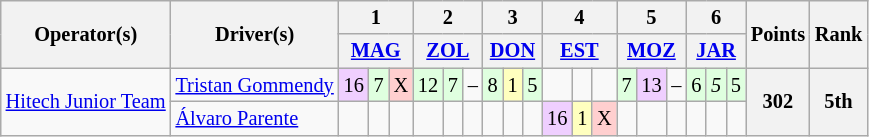<table class="wikitable" style="font-size: 85%">
<tr>
<th rowspan=2>Operator(s)</th>
<th rowspan=2>Driver(s)</th>
<th colspan=3>1</th>
<th colspan=3>2</th>
<th colspan=3>3</th>
<th colspan=3>4</th>
<th colspan=3>5</th>
<th colspan=3>6</th>
<th rowspan=2>Points</th>
<th rowspan=2>Rank</th>
</tr>
<tr>
<th colspan=3><a href='#'>MAG</a></th>
<th colspan=3><a href='#'>ZOL</a></th>
<th colspan=3><a href='#'>DON</a></th>
<th colspan=3><a href='#'>EST</a></th>
<th colspan=3><a href='#'>MOZ</a></th>
<th colspan=3><a href='#'>JAR</a></th>
</tr>
<tr>
<td rowspan=2 align=center><a href='#'>Hitech Junior Team</a></td>
<td> <a href='#'>Tristan Gommendy</a></td>
<td style="background:#efcfff;">16</td>
<td style="background:#dfffdf;">7</td>
<td style="background:#ffcfcf;">X</td>
<td style="background:#dfffdf;">12</td>
<td style="background:#dfffdf;">7</td>
<td>–</td>
<td style="background:#dfffdf;">8</td>
<td style="background:#ffffbf;">1</td>
<td style="background:#dfffdf;">5</td>
<td></td>
<td></td>
<td></td>
<td style="background:#dfffdf;">7</td>
<td style="background:#efcfff;">13</td>
<td>–</td>
<td style="background:#dfffdf;">6</td>
<td style="background:#dfffdf;"><em>5</em></td>
<td style="background:#dfffdf;">5</td>
<th rowspan=2>302</th>
<th rowspan=2>5th</th>
</tr>
<tr>
<td> <a href='#'>Álvaro Parente</a></td>
<td></td>
<td></td>
<td></td>
<td></td>
<td></td>
<td></td>
<td></td>
<td></td>
<td></td>
<td style="background:#efcfff;">16</td>
<td style="background:#ffffbf;">1</td>
<td style="background:#ffcfcf;">X</td>
<td></td>
<td></td>
<td></td>
<td></td>
<td></td>
<td></td>
</tr>
</table>
